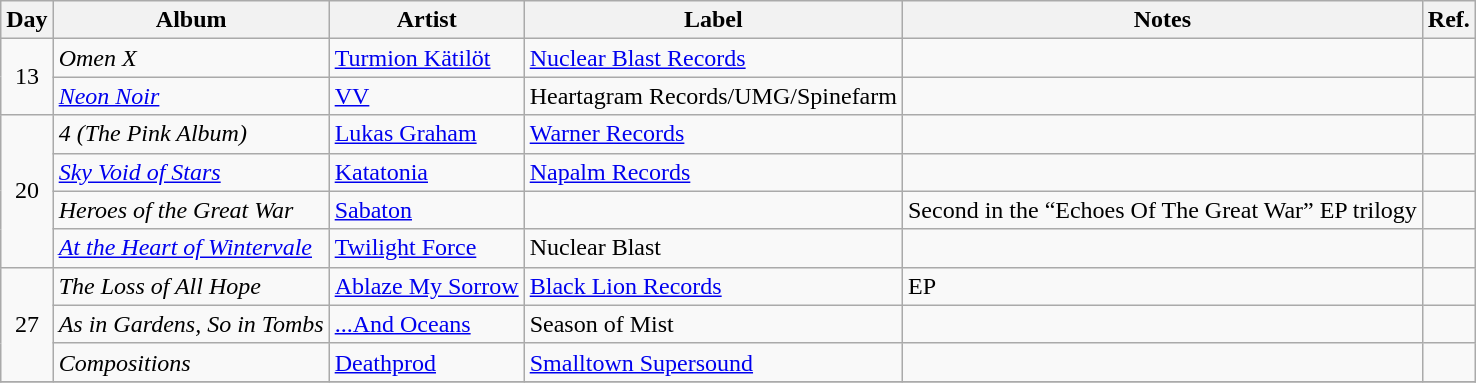<table class="wikitable">
<tr>
<th>Day</th>
<th>Album</th>
<th>Artist</th>
<th>Label</th>
<th>Notes</th>
<th>Ref.</th>
</tr>
<tr>
<td rowspan="2" style="text-align:center;">13</td>
<td><em>Omen X</em></td>
<td><a href='#'>Turmion Kätilöt</a></td>
<td><a href='#'>Nuclear Blast Records</a></td>
<td></td>
<td></td>
</tr>
<tr>
<td><em><a href='#'>Neon Noir</a></em></td>
<td><a href='#'>VV</a></td>
<td>Heartagram Records/UMG/Spinefarm</td>
<td></td>
<td></td>
</tr>
<tr>
<td rowspan="4" style="text-align:center;">20</td>
<td><em>4 (The Pink Album)</em></td>
<td><a href='#'>Lukas Graham</a></td>
<td><a href='#'>Warner Records</a></td>
<td></td>
<td></td>
</tr>
<tr>
<td><em><a href='#'>Sky Void of Stars</a></em></td>
<td><a href='#'>Katatonia</a></td>
<td><a href='#'>Napalm Records</a></td>
<td></td>
<td></td>
</tr>
<tr>
<td><em>Heroes of the Great War</em></td>
<td><a href='#'>Sabaton</a></td>
<td></td>
<td>Second in the “Echoes Of The Great War” EP trilogy</td>
<td></td>
</tr>
<tr>
<td><em><a href='#'>At the Heart of Wintervale</a></em></td>
<td><a href='#'>Twilight Force</a></td>
<td>Nuclear Blast</td>
<td></td>
<td></td>
</tr>
<tr>
<td rowspan="3" style="text-align:center;">27</td>
<td><em>The Loss of All Hope</em></td>
<td><a href='#'>Ablaze My Sorrow</a></td>
<td><a href='#'>Black Lion Records</a></td>
<td>EP</td>
<td></td>
</tr>
<tr>
<td><em>As in Gardens, So in Tombs</em></td>
<td><a href='#'>...And Oceans</a></td>
<td>Season of Mist</td>
<td></td>
<td></td>
</tr>
<tr>
<td><em>Compositions</em></td>
<td><a href='#'>Deathprod</a></td>
<td><a href='#'>Smalltown Supersound</a></td>
<td></td>
<td></td>
</tr>
<tr>
</tr>
</table>
